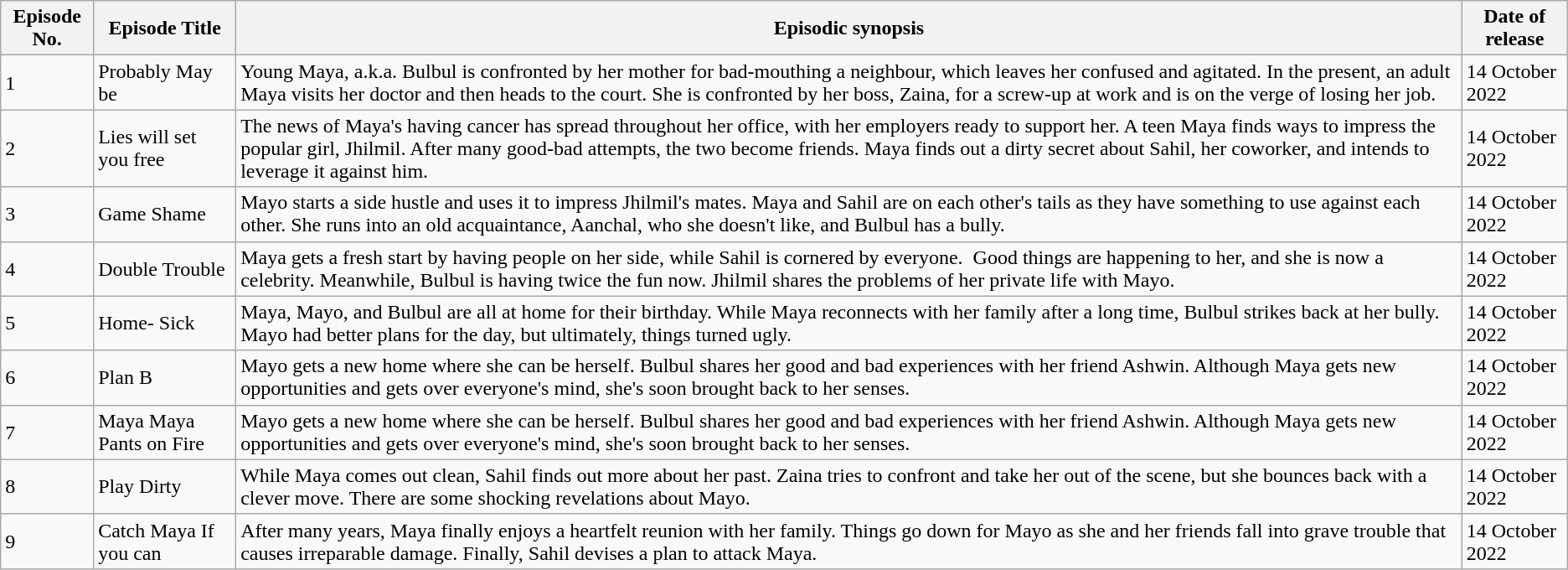<table class="wikitable">
<tr>
<th>Episode No.</th>
<th>Episode Title</th>
<th>Episodic synopsis</th>
<th>Date of release</th>
</tr>
<tr>
<td>1</td>
<td>Probably May be</td>
<td>Young Maya, a.k.a. Bulbul is confronted by her mother for bad-mouthing a neighbour, which leaves her confused and agitated. In the present, an adult Maya visits her doctor and then heads to the court. She is confronted by her boss, Zaina, for a screw-up at work and is on the verge of losing her job.</td>
<td>14 October 2022</td>
</tr>
<tr>
<td>2</td>
<td>Lies will set you free</td>
<td>The news of Maya's having cancer has spread throughout her office, with her employers ready to support her. A teen Maya finds ways to impress the popular girl, Jhilmil. After many good-bad attempts, the two become friends. Maya finds out a dirty secret about Sahil, her coworker, and intends to leverage it against him.</td>
<td>14 October 2022</td>
</tr>
<tr>
<td>3</td>
<td>Game Shame</td>
<td>Mayo starts a side hustle and uses it to impress Jhilmil's mates. Maya and Sahil are on each other's tails as they have something to use against each other. She runs into an old acquaintance, Aanchal, who she doesn't like, and Bulbul has a bully.</td>
<td>14 October 2022</td>
</tr>
<tr>
<td>4</td>
<td>Double Trouble</td>
<td>Maya gets a fresh start by having people on her side, while Sahil is cornered by everyone.  Good things are happening to her, and she is now a celebrity. Meanwhile, Bulbul is having twice the fun now. Jhilmil shares the problems of her private life with Mayo.</td>
<td>14 October 2022</td>
</tr>
<tr>
<td>5</td>
<td>Home- Sick</td>
<td>Maya, Mayo, and Bulbul are all at home for their birthday. While Maya reconnects with her family after a long time, Bulbul strikes back at her bully. Mayo had better plans for the day, but ultimately, things turned ugly.</td>
<td>14 October 2022</td>
</tr>
<tr>
<td>6</td>
<td>Plan B</td>
<td>Mayo gets a new home where she can be herself. Bulbul shares her good and bad experiences with her friend Ashwin. Although Maya gets new opportunities and gets over everyone's mind, she's soon brought back to her senses.</td>
<td>14 October 2022</td>
</tr>
<tr>
<td>7</td>
<td>Maya Maya Pants on Fire</td>
<td>Mayo gets a new home where she can be herself. Bulbul shares her good and bad experiences with her friend Ashwin. Although Maya gets new opportunities and gets over everyone's mind, she's soon brought back to her senses.</td>
<td>14 October 2022</td>
</tr>
<tr>
<td>8</td>
<td>Play Dirty</td>
<td>While Maya comes out clean, Sahil finds out more about her past. Zaina tries to confront and take her out of the scene, but she bounces back with a clever move. There are some shocking revelations about Mayo.</td>
<td>14 October 2022</td>
</tr>
<tr>
<td>9</td>
<td>Catch Maya If you can</td>
<td>After many years, Maya finally enjoys a heartfelt reunion with her family. Things go down for Mayo as she and her friends fall into grave trouble that causes irreparable damage. Finally, Sahil devises a plan to attack Maya.</td>
<td>14 October 2022</td>
</tr>
</table>
